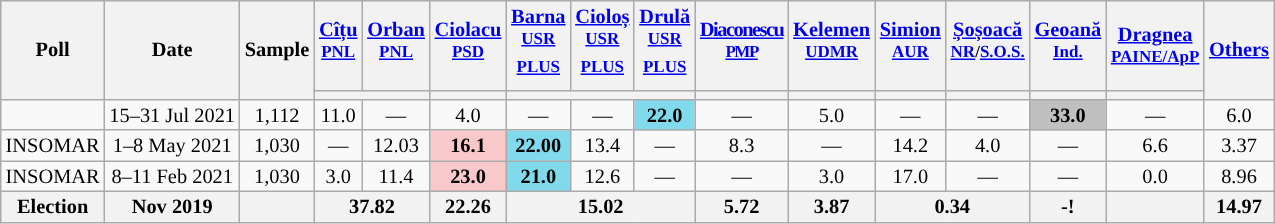<table class="wikitable sortable" style="text-align:center;font-size:85%;line-height:14px;">
<tr>
<th rowspan="2">Poll</th>
<th rowspan="2">Date</th>
<th rowspan="2" style="width:35px;">Sample</th>
<th class="unsortable" style="width:20px;"><a href='#'>Cîțu</a><br><sup><a href='#'>PNL</a></sup></th>
<th class="unsortable" style="width:20px;"><a href='#'>Orban</a><br><sup><a href='#'>PNL</a></sup></th>
<th class="unsortable" style="width:20px;"><a href='#'>Ciolacu</a><br><sup><a href='#'>PSD</a></sup></th>
<th class="unsortable" style="width:20px;"><a href='#'>Barna</a><br><sup><a href='#'>USR PLUS</a></sup></th>
<th class="unsortable" style="width:20px;"><a href='#'>Cioloș</a><br><sup><a href='#'>USR PLUS</a></sup></th>
<th class="unsortable" style="width:20px;"><a href='#'>Drulă</a><br><sup><a href='#'>USR PLUS</a></sup></th>
<th class="unsortable" style="width:20px;letter-spacing:-1px;"><a href='#'>Diaconescu</a><br><sup><a href='#'>PMP</a></sup></th>
<th class="unsortable" style="width:20px;"><a href='#'>Kelemen</a><br><sup><a href='#'>UDMR</a></sup></th>
<th class="unsortable" style="width:20px;"><a href='#'>Simion</a><br><sup><a href='#'>AUR</a></sup></th>
<th class="unsortable" style="width:20px;"><a href='#'>Șoșoacă</a><br><sup><a href='#'>NR</a>/<a href='#'>S.O.S.</a></sup></th>
<th class="unsortable" style="width:20px;"><a href='#'>Geoană</a><br><sup><a href='#'>Ind.</a></sup></th>
<th class="unsortable" style="width:20px;"><a href='#'>Dragnea</a><br><small><a href='#'>PAINE/ApP</a></small></th>
<th rowspan="2"><strong><a href='#'>Others</a></strong></th>
</tr>
<tr>
<th colspan="2" style="background:"></th>
<th style="background:"></th>
<th colspan="3" style="background:"></th>
<th style="background:"></th>
<th style="background:"></th>
<th style="background:"></th>
<th style="background:"></th>
<th style="background:"></th>
<th style="background:"></th>
</tr>
<tr>
<td></td>
<td>15–31 Jul 2021</td>
<td>1,112</td>
<td>11.0</td>
<td>—</td>
<td>4.0</td>
<td>—</td>
<td>—</td>
<td style="background:#80DAEB"><strong>22.0</strong></td>
<td>—</td>
<td>5.0</td>
<td>—</td>
<td>—</td>
<td style="background:#C0C0C0"><strong>33.0</strong></td>
<td>—</td>
<td>6.0</td>
</tr>
<tr>
<td>INSOMAR</td>
<td>1–8 May 2021</td>
<td>1,030</td>
<td>—</td>
<td>12.03</td>
<td style="background:#F9C8CA"><strong>16.1</strong></td>
<td style="background:#80DAEB"><strong>22.00</strong></td>
<td>13.4</td>
<td>—</td>
<td>8.3</td>
<td>—</td>
<td>14.2</td>
<td>4.0</td>
<td>—</td>
<td>6.6</td>
<td>3.37</td>
</tr>
<tr>
<td>INSOMAR</td>
<td>8–11 Feb 2021</td>
<td>1,030</td>
<td>3.0</td>
<td>11.4</td>
<td style="background:#F9C8CA"><strong>23.0</strong></td>
<td style="background:#80DAEB"><strong>21.0</strong></td>
<td>12.6</td>
<td>—</td>
<td>—</td>
<td>3.0</td>
<td>17.0</td>
<td>—</td>
<td>—</td>
<td>0.0</td>
<td>8.96</td>
</tr>
<tr>
<th>Election</th>
<th>Nov 2019</th>
<th></th>
<th colspan="2">37.82</th>
<th>22.26</th>
<th colspan="3">15.02</th>
<th>5.72</th>
<th>3.87</th>
<th colspan="2">0.34</th>
<th>-! </th>
<th></th>
<th>14.97</th>
</tr>
</table>
